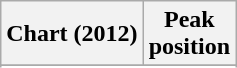<table class="wikitable sortable">
<tr>
<th>Chart (2012)</th>
<th>Peak<br>position</th>
</tr>
<tr>
</tr>
<tr>
</tr>
</table>
